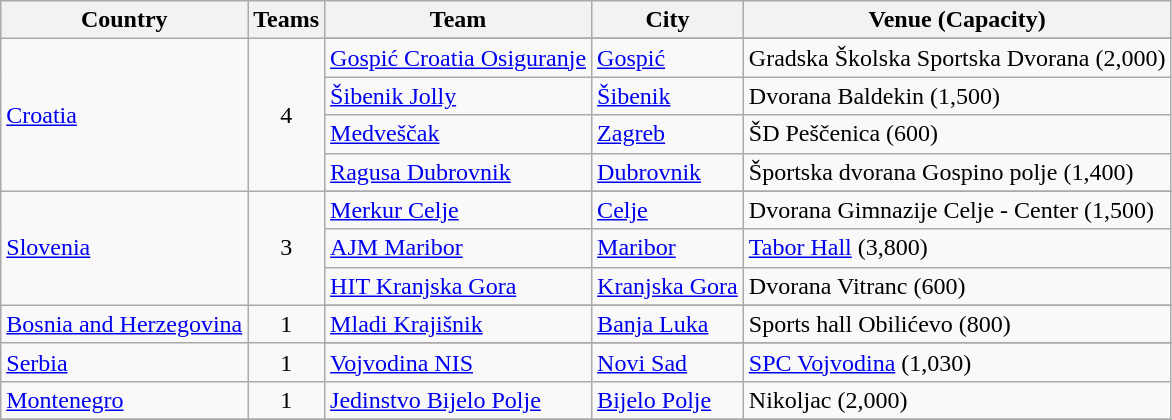<table class="wikitable">
<tr>
<th>Country</th>
<th>Teams</th>
<th>Team</th>
<th>City</th>
<th>Venue (Capacity)</th>
</tr>
<tr>
<td rowspan=5> <a href='#'>Croatia</a></td>
<td align=center rowspan=5>4</td>
</tr>
<tr>
<td><a href='#'>Gospić Croatia Osiguranje</a></td>
<td><a href='#'>Gospić</a></td>
<td>Gradska Školska Sportska Dvorana (2,000)</td>
</tr>
<tr>
<td><a href='#'>Šibenik Jolly</a></td>
<td><a href='#'>Šibenik</a></td>
<td>Dvorana Baldekin (1,500)</td>
</tr>
<tr>
<td><a href='#'>Medveščak</a></td>
<td><a href='#'>Zagreb</a></td>
<td>ŠD Peščenica (600)</td>
</tr>
<tr>
<td><a href='#'>Ragusa Dubrovnik</a></td>
<td><a href='#'>Dubrovnik</a></td>
<td>Športska dvorana Gospino polje (1,400)</td>
</tr>
<tr>
<td rowspan=4> <a href='#'>Slovenia</a></td>
<td align=center rowspan=4>3</td>
</tr>
<tr>
<td><a href='#'>Merkur Celje</a></td>
<td><a href='#'>Celje</a></td>
<td>Dvorana Gimnazije Celje - Center (1,500)</td>
</tr>
<tr>
<td><a href='#'>AJM Maribor</a></td>
<td><a href='#'>Maribor</a></td>
<td><a href='#'>Tabor Hall</a> (3,800)</td>
</tr>
<tr>
<td><a href='#'>HIT Kranjska Gora</a></td>
<td><a href='#'>Kranjska Gora</a></td>
<td>Dvorana Vitranc (600)</td>
</tr>
<tr>
<td rowspan=2> <a href='#'>Bosnia and Herzegovina</a></td>
<td align=center rowspan=2>1</td>
</tr>
<tr>
<td><a href='#'>Mladi Krajišnik</a></td>
<td><a href='#'>Banja Luka</a></td>
<td>Sports hall Obilićevo (800)</td>
</tr>
<tr>
<td rowspan=2> <a href='#'>Serbia</a></td>
<td align=center rowspan=2>1</td>
</tr>
<tr>
<td><a href='#'>Vojvodina NIS</a></td>
<td><a href='#'>Novi Sad</a></td>
<td><a href='#'>SPC Vojvodina</a> (1,030)</td>
</tr>
<tr>
<td> <a href='#'>Montenegro</a></td>
<td align=center>1</td>
<td><a href='#'>Jedinstvo Bijelo Polje</a></td>
<td><a href='#'>Bijelo Polje</a></td>
<td>Nikoljac (2,000)</td>
</tr>
<tr>
</tr>
</table>
